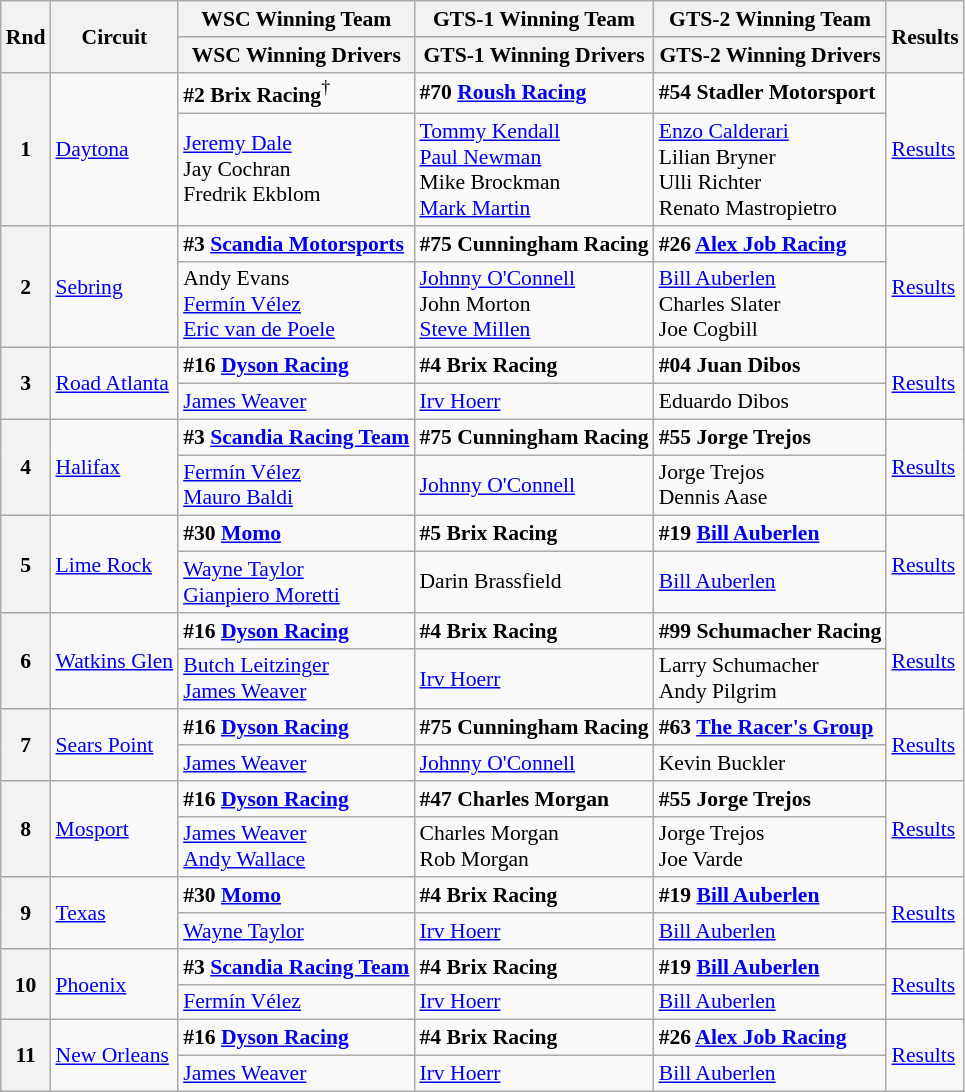<table class="wikitable" style="font-size: 90%;">
<tr>
<th rowspan=2>Rnd</th>
<th rowspan=2>Circuit</th>
<th>WSC Winning Team</th>
<th>GTS-1 Winning Team</th>
<th>GTS-2 Winning Team</th>
<th rowspan=2>Results</th>
</tr>
<tr>
<th>WSC Winning Drivers</th>
<th>GTS-1 Winning Drivers</th>
<th>GTS-2 Winning Drivers</th>
</tr>
<tr>
<th rowspan=2>1</th>
<td rowspan=2><a href='#'>Daytona</a></td>
<td><strong> #2 Brix Racing</strong><sup>†</sup></td>
<td><strong> #70 <a href='#'>Roush Racing</a></strong></td>
<td><strong> #54 Stadler Motorsport</strong></td>
<td rowspan=2><a href='#'>Results</a></td>
</tr>
<tr>
<td> <a href='#'>Jeremy Dale</a><br> Jay Cochran<br> Fredrik Ekblom</td>
<td> <a href='#'>Tommy Kendall</a><br> <a href='#'>Paul Newman</a><br> Mike Brockman<br> <a href='#'>Mark Martin</a></td>
<td> <a href='#'>Enzo Calderari</a><br> Lilian Bryner<br> Ulli Richter<br> Renato Mastropietro</td>
</tr>
<tr>
<th rowspan=2>2</th>
<td rowspan=2><a href='#'>Sebring</a></td>
<td><strong> #3 <a href='#'>Scandia Motorsports</a></strong></td>
<td><strong> #75 Cunningham Racing</strong></td>
<td><strong> #26 <a href='#'>Alex Job Racing</a></strong></td>
<td rowspan=2><a href='#'>Results</a></td>
</tr>
<tr>
<td> Andy Evans<br> <a href='#'>Fermín Vélez</a><br> <a href='#'>Eric van de Poele</a></td>
<td> <a href='#'>Johnny O'Connell</a><br> John Morton<br> <a href='#'>Steve Millen</a></td>
<td> <a href='#'>Bill Auberlen</a><br> Charles Slater<br> Joe Cogbill</td>
</tr>
<tr>
<th rowspan=2>3</th>
<td rowspan=2><a href='#'>Road Atlanta</a></td>
<td><strong> #16 <a href='#'>Dyson Racing</a></strong></td>
<td><strong> #4 Brix Racing</strong></td>
<td><strong> #04 Juan Dibos</strong></td>
<td rowspan=2><a href='#'>Results</a></td>
</tr>
<tr>
<td> <a href='#'>James Weaver</a></td>
<td> <a href='#'>Irv Hoerr</a></td>
<td> Eduardo Dibos</td>
</tr>
<tr>
<th rowspan=2>4</th>
<td rowspan=2><a href='#'>Halifax</a></td>
<td><strong> #3 <a href='#'>Scandia Racing Team</a></strong></td>
<td><strong> #75 Cunningham Racing</strong></td>
<td><strong> #55 Jorge Trejos</strong></td>
<td rowspan=2><a href='#'>Results</a></td>
</tr>
<tr>
<td> <a href='#'>Fermín Vélez</a><br> <a href='#'>Mauro Baldi</a></td>
<td> <a href='#'>Johnny O'Connell</a></td>
<td> Jorge Trejos<br> Dennis Aase</td>
</tr>
<tr>
<th rowspan=2>5</th>
<td rowspan=2><a href='#'>Lime Rock</a></td>
<td><strong> #30 <a href='#'>Momo</a></strong></td>
<td><strong> #5 Brix Racing</strong></td>
<td><strong> #19 <a href='#'>Bill Auberlen</a></strong></td>
<td rowspan=2><a href='#'>Results</a></td>
</tr>
<tr>
<td> <a href='#'>Wayne Taylor</a><br> <a href='#'>Gianpiero Moretti</a></td>
<td> Darin Brassfield</td>
<td> <a href='#'>Bill Auberlen</a></td>
</tr>
<tr>
<th rowspan=2>6</th>
<td rowspan=2><a href='#'>Watkins Glen</a></td>
<td><strong> #16 <a href='#'>Dyson Racing</a></strong></td>
<td><strong> #4 Brix Racing</strong></td>
<td><strong> #99 Schumacher Racing</strong></td>
<td rowspan=2><a href='#'>Results</a></td>
</tr>
<tr>
<td> <a href='#'>Butch Leitzinger</a><br> <a href='#'>James Weaver</a></td>
<td> <a href='#'>Irv Hoerr</a></td>
<td> Larry Schumacher<br> Andy Pilgrim</td>
</tr>
<tr>
<th rowspan=2>7</th>
<td rowspan=2><a href='#'>Sears Point</a></td>
<td><strong> #16 <a href='#'>Dyson Racing</a></strong></td>
<td><strong> #75 Cunningham Racing</strong></td>
<td><strong> #63 <a href='#'>The Racer's Group</a></strong></td>
<td rowspan=2><a href='#'>Results</a></td>
</tr>
<tr>
<td> <a href='#'>James Weaver</a></td>
<td> <a href='#'>Johnny O'Connell</a></td>
<td> Kevin Buckler</td>
</tr>
<tr>
<th rowspan=2>8</th>
<td rowspan=2><a href='#'>Mosport</a></td>
<td><strong> #16 <a href='#'>Dyson Racing</a></strong></td>
<td><strong> #47 Charles Morgan</strong></td>
<td><strong> #55 Jorge Trejos</strong></td>
<td rowspan=2><a href='#'>Results</a></td>
</tr>
<tr>
<td> <a href='#'>James Weaver</a><br> <a href='#'>Andy Wallace</a></td>
<td> Charles Morgan<br> Rob Morgan</td>
<td> Jorge Trejos<br> Joe Varde</td>
</tr>
<tr>
<th rowspan=2>9</th>
<td rowspan=2><a href='#'>Texas</a></td>
<td><strong> #30 <a href='#'>Momo</a></strong></td>
<td><strong> #4 Brix Racing</strong></td>
<td><strong> #19 <a href='#'>Bill Auberlen</a></strong></td>
<td rowspan=2><a href='#'>Results</a></td>
</tr>
<tr>
<td> <a href='#'>Wayne Taylor</a></td>
<td> <a href='#'>Irv Hoerr</a></td>
<td> <a href='#'>Bill Auberlen</a></td>
</tr>
<tr>
<th rowspan=2>10</th>
<td rowspan=2><a href='#'>Phoenix</a></td>
<td><strong> #3 <a href='#'>Scandia Racing Team</a></strong></td>
<td><strong> #4 Brix Racing</strong></td>
<td><strong> #19 <a href='#'>Bill Auberlen</a></strong></td>
<td rowspan=2><a href='#'>Results</a></td>
</tr>
<tr>
<td> <a href='#'>Fermín Vélez</a></td>
<td> <a href='#'>Irv Hoerr</a></td>
<td> <a href='#'>Bill Auberlen</a></td>
</tr>
<tr>
<th rowspan=2>11</th>
<td rowspan=2><a href='#'>New Orleans</a></td>
<td><strong> #16 <a href='#'>Dyson Racing</a></strong></td>
<td><strong> #4 Brix Racing</strong></td>
<td><strong> #26 <a href='#'>Alex Job Racing</a></strong></td>
<td rowspan=2><a href='#'>Results</a></td>
</tr>
<tr>
<td> <a href='#'>James Weaver</a></td>
<td> <a href='#'>Irv Hoerr</a></td>
<td> <a href='#'>Bill Auberlen</a></td>
</tr>
</table>
